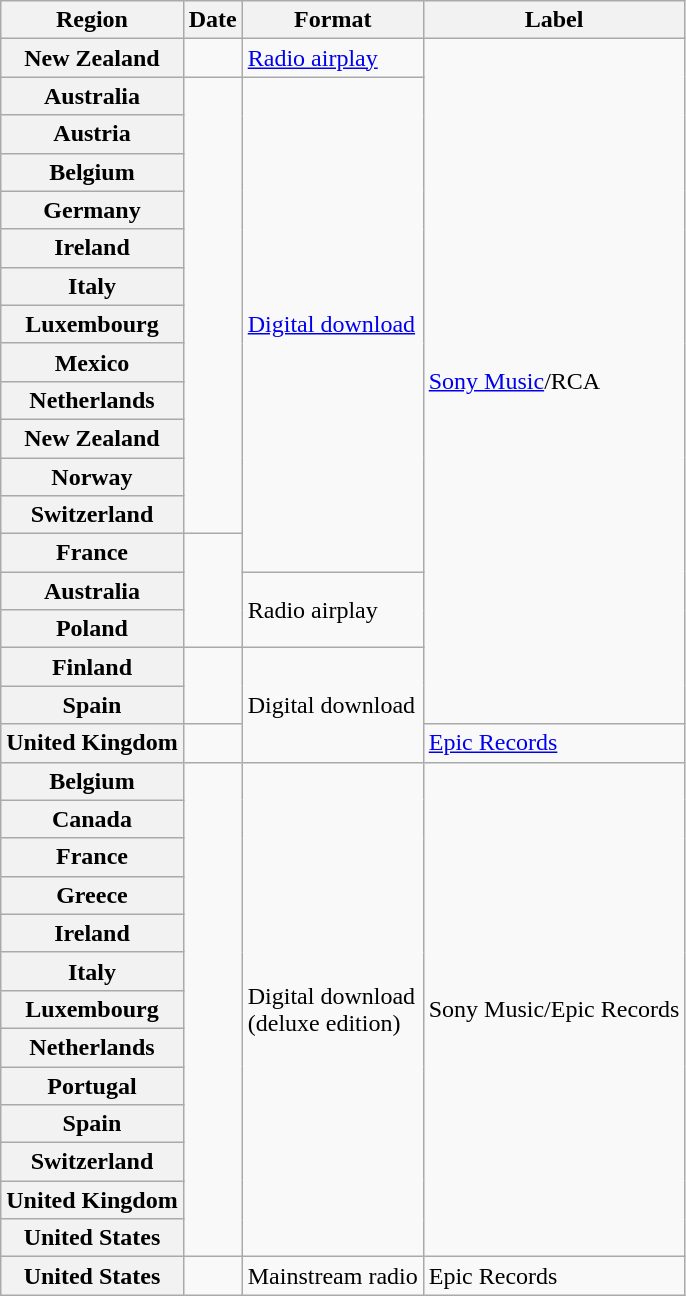<table class="wikitable plainrowheaders">
<tr>
<th scope="col">Region</th>
<th scope="col">Date</th>
<th scope="col">Format</th>
<th scope="col">Label</th>
</tr>
<tr>
<th scope="row">New Zealand</th>
<td></td>
<td><a href='#'>Radio airplay</a></td>
<td rowspan="18"><a href='#'>Sony Music</a>/RCA</td>
</tr>
<tr>
<th scope="row">Australia</th>
<td rowspan="12"></td>
<td rowspan="13"><a href='#'>Digital download</a></td>
</tr>
<tr>
<th scope="row">Austria</th>
</tr>
<tr>
<th scope="row">Belgium</th>
</tr>
<tr>
<th scope="row">Germany</th>
</tr>
<tr>
<th scope="row">Ireland</th>
</tr>
<tr>
<th scope="row">Italy</th>
</tr>
<tr>
<th scope="row">Luxembourg</th>
</tr>
<tr>
<th scope="row">Mexico</th>
</tr>
<tr>
<th scope="row">Netherlands</th>
</tr>
<tr>
<th scope="row">New Zealand</th>
</tr>
<tr>
<th scope="row">Norway</th>
</tr>
<tr>
<th scope="row">Switzerland</th>
</tr>
<tr>
<th scope="row">France</th>
<td rowspan="3"></td>
</tr>
<tr>
<th scope="row">Australia</th>
<td rowspan="2">Radio airplay</td>
</tr>
<tr>
<th scope="row">Poland</th>
</tr>
<tr>
<th scope="row">Finland</th>
<td rowspan="2"></td>
<td rowspan="3">Digital download</td>
</tr>
<tr>
<th scope="row">Spain</th>
</tr>
<tr>
<th scope="row">United Kingdom</th>
<td></td>
<td><a href='#'>Epic Records</a></td>
</tr>
<tr>
<th scope="row">Belgium</th>
<td rowspan="13"></td>
<td rowspan="13">Digital download<br>(deluxe edition)</td>
<td rowspan="13">Sony Music/Epic Records</td>
</tr>
<tr>
<th scope="row">Canada</th>
</tr>
<tr>
<th scope="row">France</th>
</tr>
<tr>
<th scope="row">Greece</th>
</tr>
<tr>
<th scope="row">Ireland</th>
</tr>
<tr>
<th scope="row">Italy</th>
</tr>
<tr>
<th scope="row">Luxembourg</th>
</tr>
<tr>
<th scope="row">Netherlands</th>
</tr>
<tr>
<th scope="row">Portugal</th>
</tr>
<tr>
<th scope="row">Spain</th>
</tr>
<tr>
<th scope="row">Switzerland</th>
</tr>
<tr>
<th scope="row">United Kingdom</th>
</tr>
<tr>
<th scope="row">United States</th>
</tr>
<tr>
<th scope="row">United States</th>
<td></td>
<td>Mainstream radio</td>
<td>Epic Records</td>
</tr>
</table>
